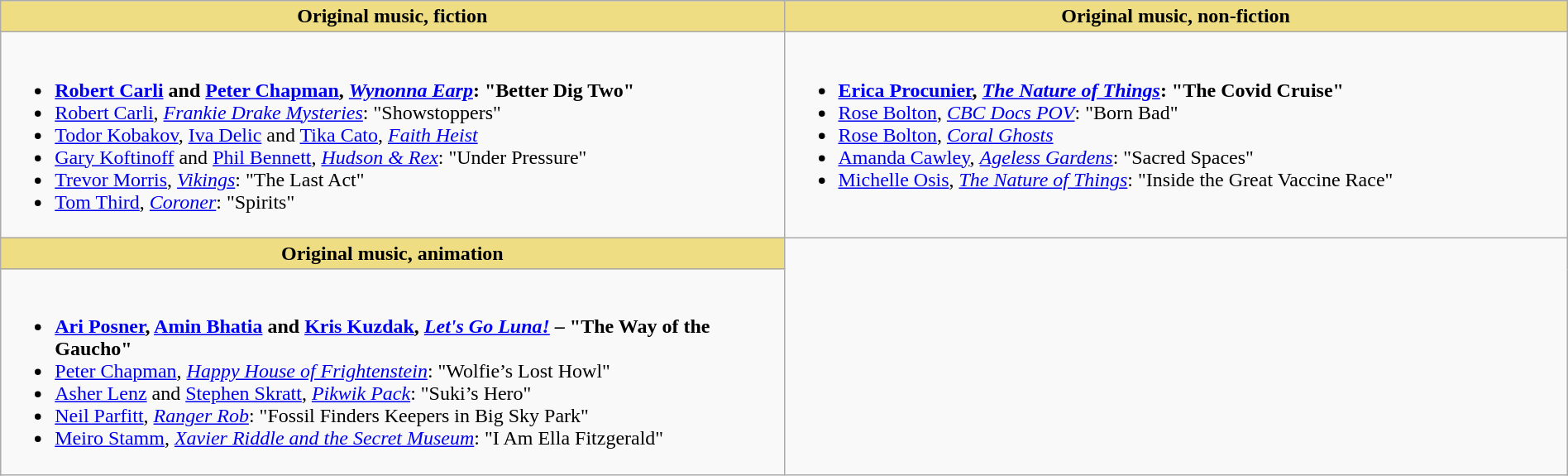<table class=wikitable width="100%">
<tr>
<th style="background:#EEDD82; width:50%">Original music, fiction</th>
<th style="background:#EEDD82; width:50%">Original music, non-fiction</th>
</tr>
<tr>
<td valign="top"><br><ul><li> <strong><a href='#'>Robert Carli</a> and <a href='#'>Peter Chapman</a>, <em><a href='#'>Wynonna Earp</a></em>: "Better Dig Two"</strong></li><li><a href='#'>Robert Carli</a>, <em><a href='#'>Frankie Drake Mysteries</a></em>: "Showstoppers"</li><li><a href='#'>Todor Kobakov</a>, <a href='#'>Iva Delic</a> and <a href='#'>Tika Cato</a>, <em><a href='#'>Faith Heist</a></em></li><li><a href='#'>Gary Koftinoff</a> and <a href='#'>Phil Bennett</a>, <em><a href='#'>Hudson & Rex</a></em>: "Under Pressure"</li><li><a href='#'>Trevor Morris</a>, <em><a href='#'>Vikings</a></em>: "The Last Act"</li><li><a href='#'>Tom Third</a>, <em><a href='#'>Coroner</a></em>: "Spirits"</li></ul></td>
<td valign="top"><br><ul><li> <strong><a href='#'>Erica Procunier</a>, <em><a href='#'>The Nature of Things</a></em>: "The Covid Cruise"</strong></li><li><a href='#'>Rose Bolton</a>, <em><a href='#'>CBC Docs POV</a></em>: "Born Bad"</li><li><a href='#'>Rose Bolton</a>, <em><a href='#'>Coral Ghosts</a></em></li><li><a href='#'>Amanda Cawley</a>, <em><a href='#'>Ageless Gardens</a></em>: "Sacred Spaces"</li><li><a href='#'>Michelle Osis</a>, <em><a href='#'>The Nature of Things</a></em>: "Inside the Great Vaccine Race"</li></ul></td>
</tr>
<tr>
<th style="background:#EEDD82; width:50%">Original music, animation</th>
</tr>
<tr>
<td valign="top"><br><ul><li> <strong><a href='#'>Ari Posner</a>, <a href='#'>Amin Bhatia</a> and <a href='#'>Kris Kuzdak</a>, <em><a href='#'>Let's Go Luna!</a></em> – "The Way of the Gaucho"</strong></li><li><a href='#'>Peter Chapman</a>, <em><a href='#'>Happy House of Frightenstein</a></em>: "Wolfie’s Lost Howl"</li><li><a href='#'>Asher Lenz</a> and <a href='#'>Stephen Skratt</a>, <em><a href='#'>Pikwik Pack</a></em>: "Suki’s Hero"</li><li><a href='#'>Neil Parfitt</a>, <em><a href='#'>Ranger Rob</a></em>: "Fossil Finders Keepers in Big Sky Park"</li><li><a href='#'>Meiro Stamm</a>, <em><a href='#'>Xavier Riddle and the Secret Museum</a></em>: "I Am Ella Fitzgerald"</li></ul></td>
</tr>
</table>
